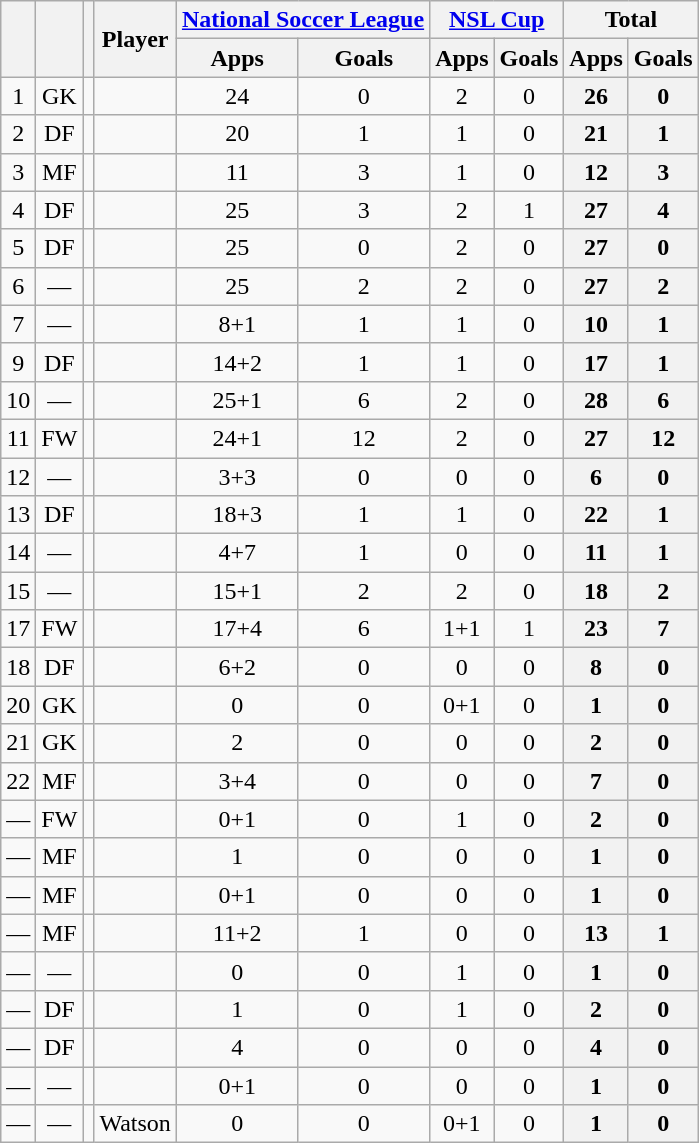<table class="wikitable sortable" style="text-align:center">
<tr>
<th rowspan="2"></th>
<th rowspan="2"></th>
<th rowspan="2"></th>
<th rowspan="2">Player</th>
<th colspan="2"><a href='#'>National Soccer League</a></th>
<th colspan="2"><a href='#'>NSL Cup</a></th>
<th colspan="2">Total</th>
</tr>
<tr>
<th>Apps</th>
<th>Goals</th>
<th>Apps</th>
<th>Goals</th>
<th>Apps</th>
<th>Goals</th>
</tr>
<tr>
<td>1</td>
<td>GK</td>
<td></td>
<td align="left"><br></td>
<td>24</td>
<td>0<br></td>
<td>2</td>
<td>0<br></td>
<th>26</th>
<th>0</th>
</tr>
<tr>
<td>2</td>
<td>DF</td>
<td></td>
<td align="left"><br></td>
<td>20</td>
<td>1<br></td>
<td>1</td>
<td>0<br></td>
<th>21</th>
<th>1</th>
</tr>
<tr>
<td>3</td>
<td>MF</td>
<td></td>
<td align="left"><br></td>
<td>11</td>
<td>3<br></td>
<td>1</td>
<td>0<br></td>
<th>12</th>
<th>3</th>
</tr>
<tr>
<td>4</td>
<td>DF</td>
<td></td>
<td align="left"><br></td>
<td>25</td>
<td>3<br></td>
<td>2</td>
<td>1<br></td>
<th>27</th>
<th>4</th>
</tr>
<tr>
<td>5</td>
<td>DF</td>
<td></td>
<td align="left"><br></td>
<td>25</td>
<td>0<br></td>
<td>2</td>
<td>0<br></td>
<th>27</th>
<th>0</th>
</tr>
<tr>
<td>6</td>
<td>—</td>
<td></td>
<td align="left"><br></td>
<td>25</td>
<td>2<br></td>
<td>2</td>
<td>0<br></td>
<th>27</th>
<th>2</th>
</tr>
<tr>
<td>7</td>
<td>—</td>
<td></td>
<td align="left"><br></td>
<td>8+1</td>
<td>1<br></td>
<td>1</td>
<td>0<br></td>
<th>10</th>
<th>1</th>
</tr>
<tr>
<td>9</td>
<td>DF</td>
<td></td>
<td align="left"><br></td>
<td>14+2</td>
<td>1<br></td>
<td>1</td>
<td>0<br></td>
<th>17</th>
<th>1</th>
</tr>
<tr>
<td>10</td>
<td>—</td>
<td></td>
<td align="left"><br></td>
<td>25+1</td>
<td>6<br></td>
<td>2</td>
<td>0<br></td>
<th>28</th>
<th>6</th>
</tr>
<tr>
<td>11</td>
<td>FW</td>
<td></td>
<td align="left"><br></td>
<td>24+1</td>
<td>12<br></td>
<td>2</td>
<td>0<br></td>
<th>27</th>
<th>12</th>
</tr>
<tr>
<td>12</td>
<td>—</td>
<td></td>
<td align="left"><br></td>
<td>3+3</td>
<td>0<br></td>
<td>0</td>
<td>0<br></td>
<th>6</th>
<th>0</th>
</tr>
<tr>
<td>13</td>
<td>DF</td>
<td></td>
<td align="left"><br></td>
<td>18+3</td>
<td>1<br></td>
<td>1</td>
<td>0<br></td>
<th>22</th>
<th>1</th>
</tr>
<tr>
<td>14</td>
<td>—</td>
<td></td>
<td align="left"><br></td>
<td>4+7</td>
<td>1<br></td>
<td>0</td>
<td>0<br></td>
<th>11</th>
<th>1</th>
</tr>
<tr>
<td>15</td>
<td>—</td>
<td></td>
<td align="left"><br></td>
<td>15+1</td>
<td>2<br></td>
<td>2</td>
<td>0<br></td>
<th>18</th>
<th>2</th>
</tr>
<tr>
<td>17</td>
<td>FW</td>
<td></td>
<td align="left"><br></td>
<td>17+4</td>
<td>6<br></td>
<td>1+1</td>
<td>1<br></td>
<th>23</th>
<th>7</th>
</tr>
<tr>
<td>18</td>
<td>DF</td>
<td></td>
<td align="left"><br></td>
<td>6+2</td>
<td>0<br></td>
<td>0</td>
<td>0<br></td>
<th>8</th>
<th>0</th>
</tr>
<tr>
<td>20</td>
<td>GK</td>
<td></td>
<td align="left"><br></td>
<td>0</td>
<td>0<br></td>
<td>0+1</td>
<td>0<br></td>
<th>1</th>
<th>0</th>
</tr>
<tr>
<td>21</td>
<td>GK</td>
<td></td>
<td align="left"><br></td>
<td>2</td>
<td>0<br></td>
<td>0</td>
<td>0<br></td>
<th>2</th>
<th>0</th>
</tr>
<tr>
<td>22</td>
<td>MF</td>
<td></td>
<td align="left"><br></td>
<td>3+4</td>
<td>0<br></td>
<td>0</td>
<td>0<br></td>
<th>7</th>
<th>0</th>
</tr>
<tr>
<td>—</td>
<td>FW</td>
<td></td>
<td align="left"><br></td>
<td>0+1</td>
<td>0<br></td>
<td>1</td>
<td>0<br></td>
<th>2</th>
<th>0</th>
</tr>
<tr>
<td>—</td>
<td>MF</td>
<td></td>
<td align="left"><br></td>
<td>1</td>
<td>0<br></td>
<td>0</td>
<td>0<br></td>
<th>1</th>
<th>0</th>
</tr>
<tr>
<td>—</td>
<td>MF</td>
<td></td>
<td align="left"><br></td>
<td>0+1</td>
<td>0<br></td>
<td>0</td>
<td>0<br></td>
<th>1</th>
<th>0</th>
</tr>
<tr>
<td>—</td>
<td>MF</td>
<td></td>
<td align="left"><br></td>
<td>11+2</td>
<td>1<br></td>
<td>0</td>
<td>0<br></td>
<th>13</th>
<th>1</th>
</tr>
<tr>
<td>—</td>
<td>—</td>
<td></td>
<td align="left"><br></td>
<td>0</td>
<td>0<br></td>
<td>1</td>
<td>0<br></td>
<th>1</th>
<th>0</th>
</tr>
<tr>
<td>—</td>
<td>DF</td>
<td></td>
<td align="left"><br></td>
<td>1</td>
<td>0<br></td>
<td>1</td>
<td>0<br></td>
<th>2</th>
<th>0</th>
</tr>
<tr>
<td>—</td>
<td>DF</td>
<td></td>
<td align="left"><br></td>
<td>4</td>
<td>0<br></td>
<td>0</td>
<td>0<br></td>
<th>4</th>
<th>0</th>
</tr>
<tr>
<td>—</td>
<td>—</td>
<td></td>
<td align="left"><br></td>
<td>0+1</td>
<td>0<br></td>
<td>0</td>
<td>0<br></td>
<th>1</th>
<th>0</th>
</tr>
<tr>
<td>—</td>
<td>—</td>
<td></td>
<td align="left">Watson<br></td>
<td>0</td>
<td>0<br></td>
<td>0+1</td>
<td>0<br></td>
<th>1</th>
<th>0</th>
</tr>
</table>
